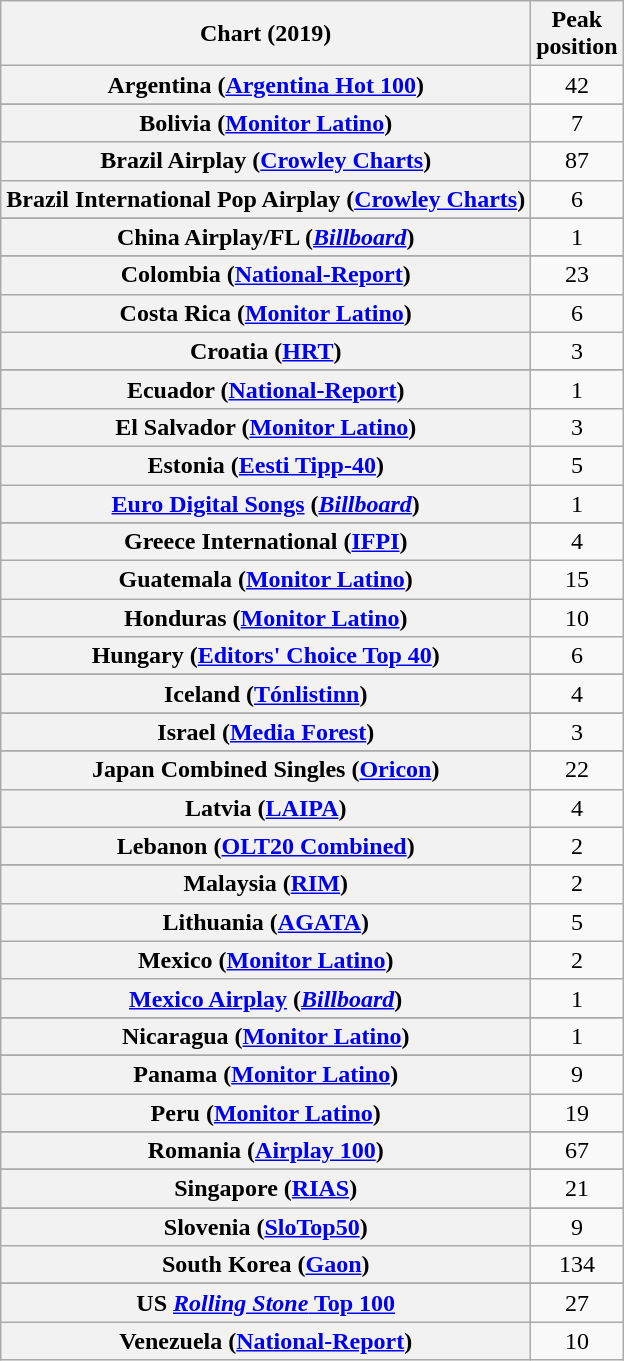<table class="wikitable sortable plainrowheaders" style="text-align:center">
<tr>
<th scope="col">Chart (2019)</th>
<th scope="col">Peak<br>position</th>
</tr>
<tr>
<th scope="row">Argentina (<a href='#'>Argentina Hot 100</a>)</th>
<td>42</td>
</tr>
<tr>
</tr>
<tr>
</tr>
<tr>
</tr>
<tr>
</tr>
<tr>
<th scope="row">Bolivia (<a href='#'>Monitor Latino</a>)</th>
<td>7</td>
</tr>
<tr>
<th scope="row">Brazil Airplay (<a href='#'>Crowley Charts</a>)</th>
<td>87</td>
</tr>
<tr>
<th scope="row">Brazil International Pop Airplay (<a href='#'>Crowley Charts</a>)</th>
<td>6</td>
</tr>
<tr>
</tr>
<tr>
</tr>
<tr>
</tr>
<tr>
</tr>
<tr>
<th scope="row">China Airplay/FL (<em><a href='#'>Billboard</a></em>)</th>
<td>1</td>
</tr>
<tr>
</tr>
<tr>
<th scope="row">Colombia (<a href='#'>National-Report</a>)</th>
<td>23</td>
</tr>
<tr>
<th scope="row">Costa Rica (<a href='#'>Monitor Latino</a>)</th>
<td>6</td>
</tr>
<tr>
<th scope="row">Croatia (<a href='#'>HRT</a>)</th>
<td>3</td>
</tr>
<tr>
</tr>
<tr>
</tr>
<tr>
</tr>
<tr>
<th scope="row">Ecuador (<a href='#'>National-Report</a>)</th>
<td>1</td>
</tr>
<tr>
<th scope="row">El Salvador (<a href='#'>Monitor Latino</a>)</th>
<td>3</td>
</tr>
<tr>
<th scope="row">Estonia (<a href='#'>Eesti Tipp-40</a>)</th>
<td>5</td>
</tr>
<tr>
<th scope="row"><a href='#'>Euro Digital Songs</a> (<em><a href='#'>Billboard</a></em>)</th>
<td>1</td>
</tr>
<tr>
</tr>
<tr>
</tr>
<tr>
</tr>
<tr>
<th scope="row">Greece International (<a href='#'>IFPI</a>)</th>
<td>4</td>
</tr>
<tr>
<th scope="row">Guatemala (<a href='#'>Monitor Latino</a>)</th>
<td>15</td>
</tr>
<tr>
<th scope="row">Honduras (<a href='#'>Monitor Latino</a>)</th>
<td>10</td>
</tr>
<tr>
<th scope="row">Hungary (<a href='#'>Editors' Choice Top 40</a>)</th>
<td>6</td>
</tr>
<tr>
</tr>
<tr>
</tr>
<tr>
<th scope="row">Iceland (<a href='#'>Tónlistinn</a>)</th>
<td>4</td>
</tr>
<tr>
</tr>
<tr>
<th scope="row">Israel (<a href='#'>Media Forest</a>)</th>
<td>3</td>
</tr>
<tr>
</tr>
<tr>
</tr>
<tr>
<th scope="row">Japan Combined Singles (<a href='#'>Oricon</a>)</th>
<td>22</td>
</tr>
<tr>
<th scope="row">Latvia (<a href='#'>LAIPA</a>)</th>
<td>4</td>
</tr>
<tr>
<th scope="row">Lebanon (<a href='#'>OLT20 Combined</a>)</th>
<td>2</td>
</tr>
<tr>
</tr>
<tr>
<th scope="row">Malaysia (<a href='#'>RIM</a>)</th>
<td>2</td>
</tr>
<tr>
<th scope="row">Lithuania (<a href='#'>AGATA</a>)</th>
<td>5</td>
</tr>
<tr>
<th scope="row">Mexico (<a href='#'>Monitor Latino</a>)</th>
<td>2</td>
</tr>
<tr>
<th scope="row"><a href='#'>Mexico Airplay</a> (<em><a href='#'>Billboard</a></em>)</th>
<td>1</td>
</tr>
<tr>
</tr>
<tr>
</tr>
<tr>
</tr>
<tr>
<th scope="row">Nicaragua (<a href='#'>Monitor Latino</a>)</th>
<td>1</td>
</tr>
<tr>
</tr>
<tr>
<th scope="row">Panama (<a href='#'>Monitor Latino</a>)</th>
<td>9</td>
</tr>
<tr>
<th scope="row">Peru (<a href='#'>Monitor Latino</a>)</th>
<td>19</td>
</tr>
<tr>
</tr>
<tr>
</tr>
<tr>
</tr>
<tr>
<th scope="row">Romania (<a href='#'>Airplay 100</a>)</th>
<td>67</td>
</tr>
<tr>
</tr>
<tr>
<th scope="row">Singapore (<a href='#'>RIAS</a>)</th>
<td>21</td>
</tr>
<tr>
</tr>
<tr>
</tr>
<tr>
<th scope="row">Slovenia (<a href='#'>SloTop50</a>)</th>
<td>9</td>
</tr>
<tr>
<th scope="row">South Korea (<a href='#'>Gaon</a>)</th>
<td>134</td>
</tr>
<tr>
</tr>
<tr>
</tr>
<tr>
</tr>
<tr>
</tr>
<tr>
</tr>
<tr>
</tr>
<tr>
</tr>
<tr>
</tr>
<tr>
</tr>
<tr>
</tr>
<tr>
<th scope="row">US <a href='#'><em>Rolling Stone</em> Top 100</a></th>
<td>27</td>
</tr>
<tr>
<th scope="row">Venezuela (<a href='#'>National-Report</a>)</th>
<td>10</td>
</tr>
</table>
